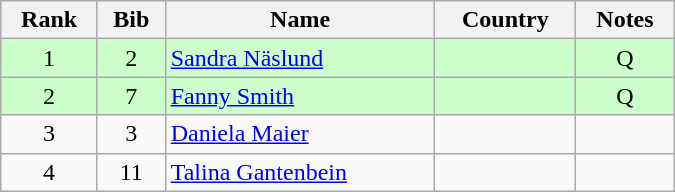<table class="wikitable" style="text-align:center; width:450px">
<tr>
<th>Rank</th>
<th>Bib</th>
<th>Name</th>
<th>Country</th>
<th>Notes</th>
</tr>
<tr bgcolor=ccffcc>
<td>1</td>
<td>2</td>
<td align=left><a href='#'>Sandra Näslund</a></td>
<td align=left></td>
<td>Q</td>
</tr>
<tr bgcolor=ccffcc>
<td>2</td>
<td>7</td>
<td align=left><a href='#'>Fanny Smith</a></td>
<td align=left></td>
<td>Q</td>
</tr>
<tr>
<td>3</td>
<td>3</td>
<td align=left><a href='#'>Daniela Maier</a></td>
<td align=left></td>
<td></td>
</tr>
<tr>
<td>4</td>
<td>11</td>
<td align=left><a href='#'>Talina Gantenbein</a></td>
<td align=left></td>
<td></td>
</tr>
</table>
